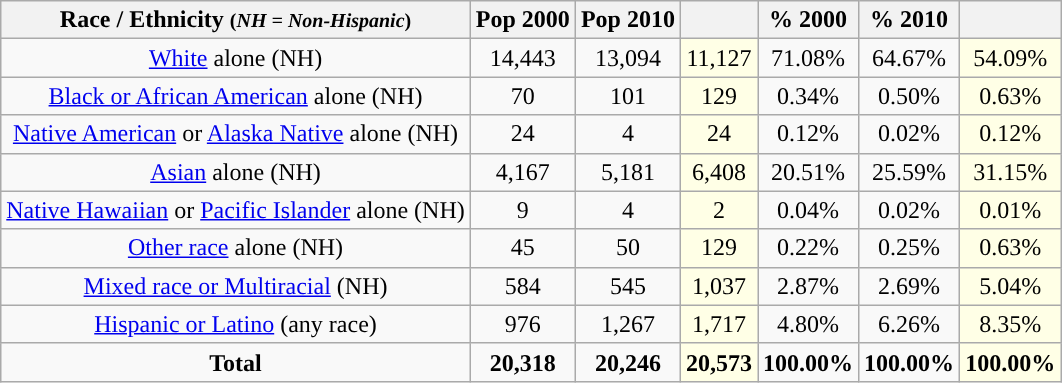<table class="wikitable" style="text-align:center;">
<tr>
<th>Race / Ethnicity <small>(<em>NH = Non-Hispanic</em>)</small></th>
<th>Pop 2000</th>
<th>Pop 2010</th>
<th></th>
<th>% 2000</th>
<th>% 2010</th>
<th></th>
</tr>
<tr>
<td><a href='#'>White</a> alone (NH)</td>
<td>14,443</td>
<td>13,094</td>
<td style='background: #ffffe6;'>11,127</td>
<td>71.08%</td>
<td>64.67%</td>
<td style='background: #ffffe6;'>54.09%</td>
</tr>
<tr>
<td><a href='#'>Black or African American</a> alone (NH)</td>
<td>70</td>
<td>101</td>
<td style='background: #ffffe6;'>129</td>
<td>0.34%</td>
<td>0.50%</td>
<td style='background: #ffffe6;'>0.63%</td>
</tr>
<tr>
<td><a href='#'>Native American</a> or <a href='#'>Alaska Native</a> alone (NH)</td>
<td>24</td>
<td>4</td>
<td style='background: #ffffe6;'>24</td>
<td>0.12%</td>
<td>0.02%</td>
<td style='background: #ffffe6;'>0.12%</td>
</tr>
<tr>
<td><a href='#'>Asian</a> alone (NH)</td>
<td>4,167</td>
<td>5,181</td>
<td style='background: #ffffe6;'>6,408</td>
<td>20.51%</td>
<td>25.59%</td>
<td style='background: #ffffe6;'>31.15%</td>
</tr>
<tr>
<td><a href='#'>Native Hawaiian</a> or <a href='#'>Pacific Islander</a> alone (NH)</td>
<td>9</td>
<td>4</td>
<td style='background: #ffffe6;'>2</td>
<td>0.04%</td>
<td>0.02%</td>
<td style='background: #ffffe6;'>0.01%</td>
</tr>
<tr>
<td><a href='#'>Other race</a> alone (NH)</td>
<td>45</td>
<td>50</td>
<td style='background: #ffffe6;'>129</td>
<td>0.22%</td>
<td>0.25%</td>
<td style='background: #ffffe6;'>0.63%</td>
</tr>
<tr>
<td><a href='#'>Mixed race or Multiracial</a> (NH)</td>
<td>584</td>
<td>545</td>
<td style='background: #ffffe6;'>1,037</td>
<td>2.87%</td>
<td>2.69%</td>
<td style='background: #ffffe6;'>5.04%</td>
</tr>
<tr>
<td><a href='#'>Hispanic or Latino</a> (any race)</td>
<td>976</td>
<td>1,267</td>
<td style='background: #ffffe6;'>1,717</td>
<td>4.80%</td>
<td>6.26%</td>
<td style='background: #ffffe6;'>8.35%</td>
</tr>
<tr>
<td><strong>Total</strong></td>
<td><strong>20,318</strong></td>
<td><strong>20,246</strong></td>
<td style='background: #ffffe6;'><strong>20,573</strong></td>
<td><strong>100.00%</strong></td>
<td><strong>100.00%</strong></td>
<td style='background: #ffffe6;'><strong>100.00%</strong></td>
</tr>
</table>
